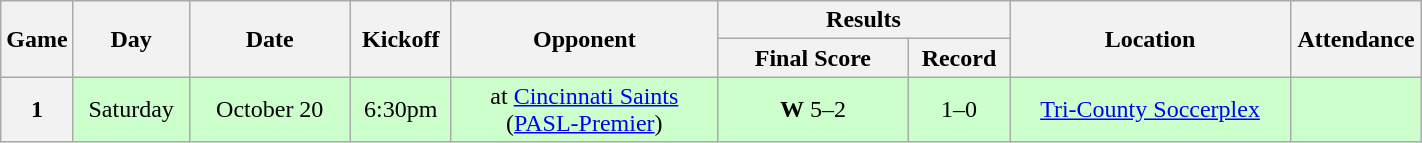<table class="wikitable">
<tr>
<th rowspan="2" width="40">Game</th>
<th rowspan="2" width="70">Day</th>
<th rowspan="2" width="100">Date</th>
<th rowspan="2" width="60">Kickoff</th>
<th rowspan="2" width="170">Opponent</th>
<th colspan="2" width="180">Results</th>
<th rowspan="2" width="180">Location</th>
<th rowspan="2" width="80">Attendance</th>
</tr>
<tr>
<th width="120">Final Score</th>
<th width="60">Record</th>
</tr>
<tr align="center" bgcolor="#CCFFCC">
<th>1</th>
<td>Saturday</td>
<td>October 20</td>
<td>6:30pm</td>
<td>at <a href='#'>Cincinnati Saints</a><br>(<a href='#'>PASL-Premier</a>)</td>
<td><strong>W</strong> 5–2</td>
<td>1–0</td>
<td><a href='#'>Tri-County Soccerplex</a></td>
<td></td>
</tr>
</table>
